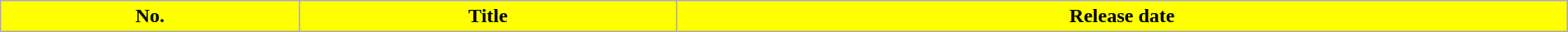<table class="wikitable plainrowheaders" style="width:100%;">
<tr>
<th style="background: #FF0">No.</th>
<th style="background: #FF0">Title</th>
<th style="background: #FF0">Release date<br>




















</th>
</tr>
</table>
